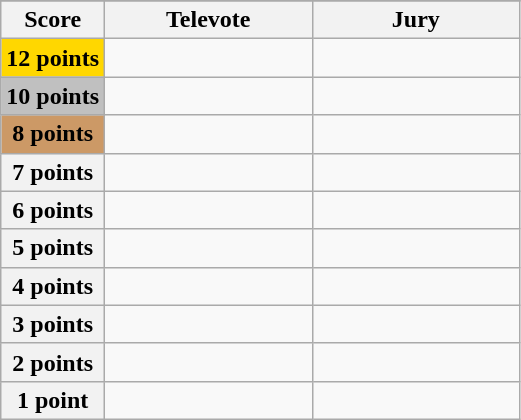<table class="wikitable">
<tr>
</tr>
<tr>
<th scope="col" width="20%">Score</th>
<th scope="col" width="40%">Televote</th>
<th scope="col" width="40%">Jury</th>
</tr>
<tr>
<th scope="row" style="background:gold">12 points</th>
<td></td>
<td></td>
</tr>
<tr>
<th scope="row" style="background:silver">10 points</th>
<td></td>
<td></td>
</tr>
<tr>
<th scope="row" style="background:#CC9966">8 points</th>
<td></td>
<td></td>
</tr>
<tr>
<th scope="row">7 points</th>
<td></td>
<td></td>
</tr>
<tr>
<th scope="row">6 points</th>
<td></td>
<td></td>
</tr>
<tr>
<th scope="row">5 points</th>
<td></td>
<td></td>
</tr>
<tr>
<th scope="row">4 points</th>
<td></td>
<td></td>
</tr>
<tr>
<th scope="row">3 points</th>
<td></td>
<td></td>
</tr>
<tr>
<th scope="row">2 points</th>
<td></td>
<td></td>
</tr>
<tr>
<th scope="row">1 point</th>
<td></td>
<td></td>
</tr>
</table>
